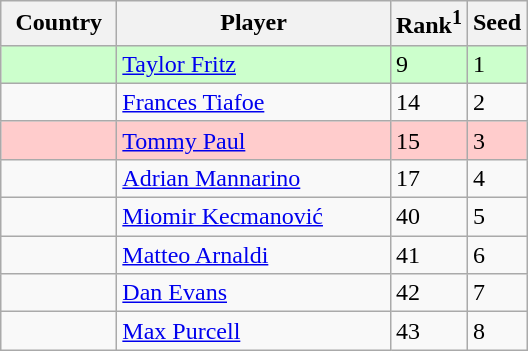<table class="sortable wikitable">
<tr>
<th width="70">Country</th>
<th width="175">Player</th>
<th>Rank<sup>1</sup></th>
<th>Seed</th>
</tr>
<tr bgcolor=#cfc>
<td></td>
<td><a href='#'>Taylor Fritz</a></td>
<td>9</td>
<td>1</td>
</tr>
<tr>
<td></td>
<td><a href='#'>Frances Tiafoe</a></td>
<td>14</td>
<td>2</td>
</tr>
<tr bgcolor=#fcc>
<td></td>
<td><a href='#'>Tommy Paul</a></td>
<td>15</td>
<td>3</td>
</tr>
<tr>
<td></td>
<td><a href='#'>Adrian Mannarino</a></td>
<td>17</td>
<td>4</td>
</tr>
<tr>
<td></td>
<td><a href='#'>Miomir Kecmanović</a></td>
<td>40</td>
<td>5</td>
</tr>
<tr>
<td></td>
<td><a href='#'>Matteo Arnaldi</a></td>
<td>41</td>
<td>6</td>
</tr>
<tr>
<td></td>
<td><a href='#'>Dan Evans</a></td>
<td>42</td>
<td>7</td>
</tr>
<tr>
<td></td>
<td><a href='#'>Max Purcell</a></td>
<td>43</td>
<td>8</td>
</tr>
</table>
